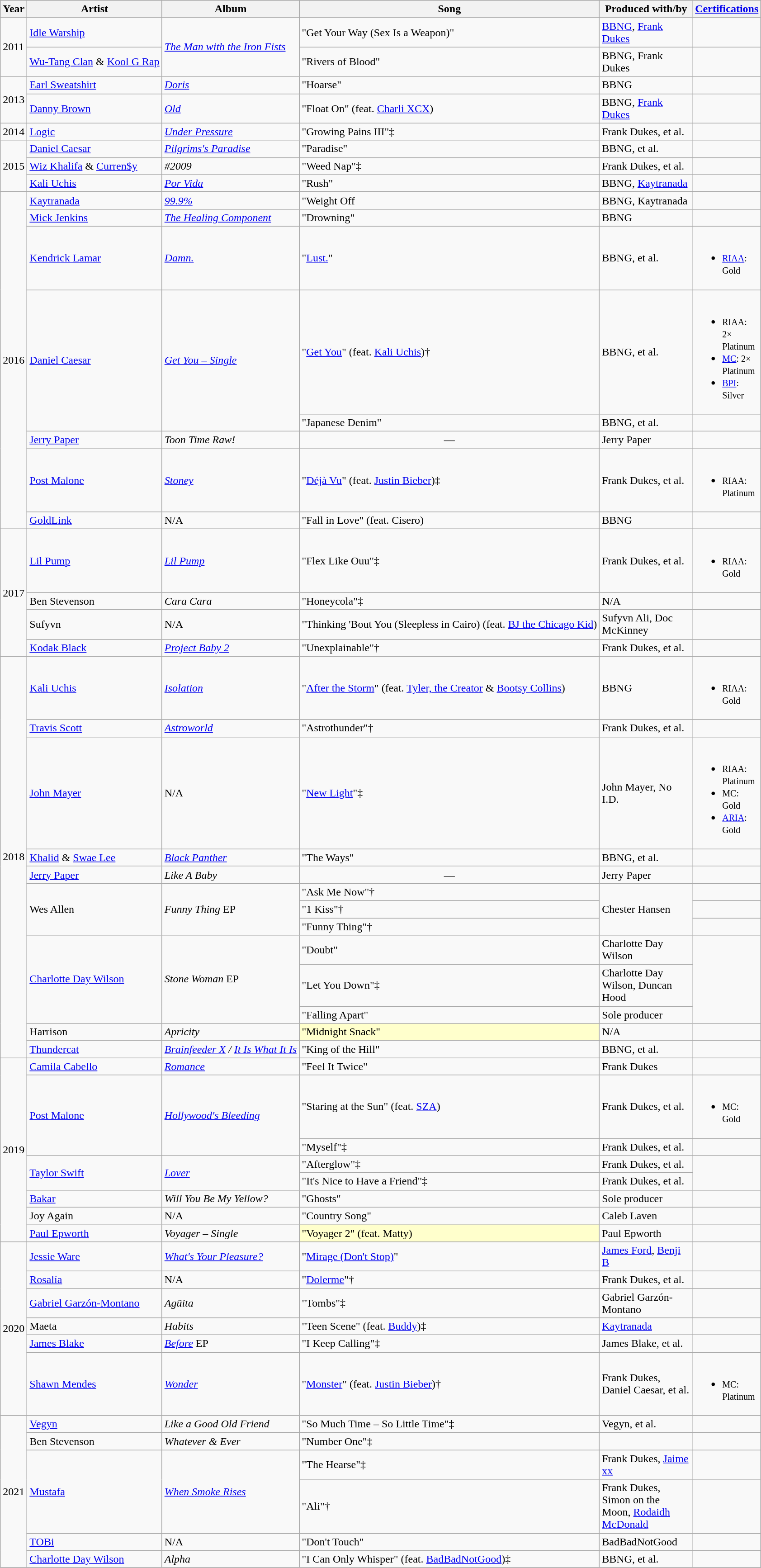<table class="wikitable">
<tr style="background:#ccc; text-align:center;">
<th scope="col" align="center" style="width: 10px;"><strong>Year</strong></th>
<th scope="col" style="width: ;"><strong>Artist</strong></th>
<th scope="col" style="width: ;"><strong>Album</strong></th>
<th scope="col" style="width: ;"><strong>Song</strong></th>
<th scope="col" style="width: 130px;"><strong>Produced with/by</strong></th>
<th scope="col" style="width: 40px;"><strong><a href='#'>Certifications</a></strong></th>
</tr>
<tr>
<td rowspan="2">2011</td>
<td><a href='#'>Idle Warship</a></td>
<td rowspan="2"><em><a href='#'>The Man with the Iron Fists</a></em></td>
<td>"Get Your Way (Sex Is a Weapon)"</td>
<td><a href='#'>BBNG</a>, <a href='#'>Frank Dukes</a></td>
<td></td>
</tr>
<tr>
<td><a href='#'>Wu-Tang Clan</a> & <a href='#'>Kool G Rap</a></td>
<td>"Rivers of Blood"</td>
<td>BBNG, Frank Dukes</td>
<td></td>
</tr>
<tr>
<td rowspan="2">2013</td>
<td><a href='#'>Earl Sweatshirt</a></td>
<td><em><a href='#'>Doris</a></em></td>
<td>"Hoarse"</td>
<td>BBNG</td>
<td></td>
</tr>
<tr>
<td><a href='#'>Danny Brown</a></td>
<td><em><a href='#'>Old</a></em></td>
<td>"Float On" (feat. <a href='#'>Charli XCX</a>)</td>
<td>BBNG, <a href='#'>Frank Dukes</a></td>
<td></td>
</tr>
<tr>
<td>2014</td>
<td><a href='#'>Logic</a></td>
<td><em><a href='#'>Under Pressure</a></em></td>
<td>"Growing Pains III"‡</td>
<td>Frank Dukes, et al.</td>
<td></td>
</tr>
<tr>
<td rowspan="3">2015</td>
<td><a href='#'>Daniel Caesar</a></td>
<td><em><a href='#'>Pilgrims's Paradise</a></em></td>
<td>"Paradise"</td>
<td>BBNG, et al.</td>
<td></td>
</tr>
<tr>
<td><a href='#'>Wiz Khalifa</a> & <a href='#'>Curren$y</a></td>
<td><em>#2009</em></td>
<td>"Weed Nap"‡</td>
<td>Frank Dukes, et al.</td>
<td></td>
</tr>
<tr>
<td><a href='#'>Kali Uchis</a></td>
<td><em><a href='#'>Por Vida</a></em></td>
<td>"Rush"</td>
<td>BBNG, <a href='#'>Kaytranada</a></td>
<td></td>
</tr>
<tr>
<td rowspan="8">2016</td>
<td><a href='#'>Kaytranada</a></td>
<td><em><a href='#'>99.9%</a></em></td>
<td>"Weight Off</td>
<td>BBNG, Kaytranada</td>
<td></td>
</tr>
<tr>
<td><a href='#'>Mick Jenkins</a></td>
<td><em><a href='#'>The Healing Component</a></em></td>
<td>"Drowning"</td>
<td>BBNG</td>
<td></td>
</tr>
<tr>
<td><a href='#'>Kendrick Lamar</a></td>
<td><em><a href='#'>Damn.</a></em></td>
<td>"<a href='#'>Lust.</a>"</td>
<td>BBNG, et al.</td>
<td><br><ul><li><small><a href='#'>RIAA</a>: Gold</small></li></ul></td>
</tr>
<tr>
<td rowspan="2"><a href='#'>Daniel Caesar</a></td>
<td rowspan="2"><em><a href='#'>Get You – Single</a></em></td>
<td>"<a href='#'>Get You</a>" (feat. <a href='#'>Kali Uchis</a>)†</td>
<td>BBNG, et al.</td>
<td><br><ul><li><small>RIAA: 2× Platinum</small></li><li><small><a href='#'>MC</a>: 2× Platinum</small></li><li><small><a href='#'>BPI</a>: Silver</small></li></ul></td>
</tr>
<tr>
<td>"Japanese Denim"</td>
<td>BBNG, et al.</td>
<td></td>
</tr>
<tr>
<td><a href='#'>Jerry Paper</a></td>
<td><em>Toon Time Raw!</em></td>
<td style="text-align:center;">—</td>
<td>Jerry Paper</td>
<td></td>
</tr>
<tr>
<td><a href='#'>Post Malone</a></td>
<td><em><a href='#'>Stoney</a></em></td>
<td>"<a href='#'>Déjà Vu</a>" (feat. <a href='#'>Justin Bieber</a>)‡</td>
<td>Frank Dukes, et al.</td>
<td><br><ul><li><small>RIAA: Platinum</small></li></ul></td>
</tr>
<tr>
<td><a href='#'>GoldLink</a></td>
<td>N/A</td>
<td>"Fall in Love" (feat. Cisero)</td>
<td>BBNG</td>
<td></td>
</tr>
<tr>
<td rowspan="4">2017</td>
<td><a href='#'>Lil Pump</a></td>
<td><em><a href='#'>Lil Pump</a></em></td>
<td>"Flex Like Ouu"‡</td>
<td>Frank Dukes, et al.</td>
<td><br><ul><li><small>RIAA: Gold</small></li></ul></td>
</tr>
<tr>
<td>Ben Stevenson</td>
<td><em>Cara Cara</em></td>
<td>"Honeycola"‡</td>
<td>N/A</td>
<td></td>
</tr>
<tr>
<td>Sufyvn</td>
<td>N/A</td>
<td>"Thinking 'Bout You (Sleepless in Cairo) (feat. <a href='#'>BJ the Chicago Kid</a>)</td>
<td>Sufyvn Ali, Doc McKinney</td>
<td></td>
</tr>
<tr>
<td><a href='#'>Kodak Black</a></td>
<td><em><a href='#'>Project Baby 2</a></em></td>
<td>"Unexplainable"†</td>
<td>Frank Dukes, et al.</td>
<td></td>
</tr>
<tr>
<td rowspan="13">2018</td>
<td><a href='#'>Kali Uchis</a></td>
<td><em><a href='#'>Isolation</a></em></td>
<td>"<a href='#'>After the Storm</a>" (feat. <a href='#'>Tyler, the Creator</a> & <a href='#'>Bootsy Collins</a>)</td>
<td>BBNG</td>
<td><br><ul><li><small>RIAA: Gold</small></li></ul></td>
</tr>
<tr>
<td><a href='#'>Travis Scott</a></td>
<td><em><a href='#'>Astroworld</a></em></td>
<td>"Astrothunder"†</td>
<td>Frank Dukes, et al.</td>
<td></td>
</tr>
<tr>
<td><a href='#'>John Mayer</a></td>
<td>N/A</td>
<td>"<a href='#'>New Light</a>"‡</td>
<td>John Mayer, No I.D.</td>
<td><br><ul><li><small>RIAA: Platinum</small></li><li><small>MC: Gold</small></li><li><small><a href='#'>ARIA</a>: Gold</small></li></ul></td>
</tr>
<tr>
<td><a href='#'>Khalid</a> & <a href='#'>Swae Lee</a></td>
<td><em><a href='#'>Black Panther</a></em></td>
<td>"The Ways"</td>
<td>BBNG, et al.</td>
<td></td>
</tr>
<tr>
<td><a href='#'>Jerry Paper</a></td>
<td><em>Like A Baby</em></td>
<td style="text-align:center;">—</td>
<td>Jerry Paper</td>
<td></td>
</tr>
<tr>
<td rowspan="3">Wes Allen</td>
<td rowspan="3"><em>Funny Thing</em> EP</td>
<td>"Ask Me Now"†</td>
<td rowspan="3">Chester Hansen</td>
<td></td>
</tr>
<tr>
<td>"1 Kiss"†</td>
<td></td>
</tr>
<tr>
<td>"Funny Thing"†</td>
<td></td>
</tr>
<tr>
<td rowspan="3"><a href='#'>Charlotte Day Wilson</a></td>
<td rowspan="3"><em>Stone Woman</em> EP</td>
<td>"Doubt"</td>
<td>Charlotte Day Wilson</td>
<td rowspan="3"></td>
</tr>
<tr>
<td>"Let You Down"‡</td>
<td>Charlotte Day Wilson, Duncan Hood</td>
</tr>
<tr>
<td>"Falling Apart"</td>
<td>Sole producer</td>
</tr>
<tr>
<td>Harrison</td>
<td><em>Apricity</em></td>
<td style="background:#ffffcc">"Midnight Snack"</td>
<td>N/A</td>
<td></td>
</tr>
<tr>
<td><a href='#'>Thundercat</a></td>
<td><em><a href='#'>Brainfeeder X</a> / <a href='#'>It Is What It Is</a></em></td>
<td>"King of the Hill"</td>
<td>BBNG, et al.</td>
<td></td>
</tr>
<tr>
<td rowspan="8">2019</td>
<td><a href='#'>Camila Cabello</a></td>
<td><em><a href='#'>Romance</a></em></td>
<td>"Feel It Twice"</td>
<td>Frank Dukes</td>
<td></td>
</tr>
<tr>
<td rowspan="2"><a href='#'>Post Malone</a></td>
<td rowspan="2"><em><a href='#'>Hollywood's Bleeding</a></em></td>
<td>"Staring at the Sun" (feat. <a href='#'>SZA</a>)</td>
<td>Frank Dukes, et al.</td>
<td><br><ul><li><small>MC: Gold</small></li></ul></td>
</tr>
<tr>
<td>"Myself"‡</td>
<td>Frank Dukes, et al.</td>
<td></td>
</tr>
<tr>
<td rowspan="2"><a href='#'>Taylor Swift</a></td>
<td rowspan="2"><em><a href='#'>Lover</a></em></td>
<td>"Afterglow"‡</td>
<td>Frank Dukes, et al.</td>
<td rowspan="2"></td>
</tr>
<tr>
<td>"It's Nice to Have a Friend"‡</td>
<td>Frank Dukes, et al.</td>
</tr>
<tr>
<td><a href='#'>Bakar</a></td>
<td><em>Will You Be My Yellow?</em></td>
<td>"Ghosts"</td>
<td>Sole producer</td>
<td></td>
</tr>
<tr>
<td>Joy Again</td>
<td>N/A</td>
<td>"Country Song"</td>
<td>Caleb Laven</td>
<td></td>
</tr>
<tr>
<td><a href='#'>Paul Epworth</a></td>
<td><em>Voyager – Single</em></td>
<td style="background:#ffffcc">"Voyager 2" (feat. Matty)</td>
<td>Paul Epworth</td>
<td></td>
</tr>
<tr>
<td rowspan="6">2020</td>
<td><a href='#'>Jessie Ware</a></td>
<td><em><a href='#'>What's Your Pleasure?</a></em></td>
<td>"<a href='#'>Mirage (Don't Stop)</a>"</td>
<td><a href='#'>James Ford</a>, <a href='#'>Benji B</a></td>
<td></td>
</tr>
<tr>
<td><a href='#'>Rosalía</a></td>
<td>N/A</td>
<td>"<a href='#'>Dolerme</a>"†</td>
<td>Frank Dukes, et al.</td>
<td></td>
</tr>
<tr>
<td><a href='#'>Gabriel Garzón-Montano</a></td>
<td><em>Agüita</em></td>
<td>"Tombs"‡</td>
<td>Gabriel Garzón-Montano</td>
<td></td>
</tr>
<tr>
<td>Maeta</td>
<td><em>Habits</em></td>
<td>"Teen Scene" (feat. <a href='#'>Buddy</a>)‡</td>
<td><a href='#'>Kaytranada</a></td>
<td></td>
</tr>
<tr>
<td><a href='#'>James Blake</a></td>
<td><em><a href='#'>Before</a></em> EP</td>
<td>"I Keep Calling"‡</td>
<td>James Blake, et al.</td>
<td></td>
</tr>
<tr>
<td><a href='#'>Shawn Mendes</a></td>
<td><em><a href='#'>Wonder</a></em></td>
<td>"<a href='#'>Monster</a>" (feat. <a href='#'>Justin Bieber</a>)†</td>
<td>Frank Dukes, Daniel Caesar, et al.</td>
<td><br><ul><li><small>MC: Platinum</small></li></ul></td>
</tr>
<tr>
<td rowspan="6">2021</td>
<td><a href='#'>Vegyn</a></td>
<td><em>Like a Good Old Friend</em></td>
<td>"So Much Time – So Little Time"‡</td>
<td>Vegyn, et al.</td>
<td></td>
</tr>
<tr>
<td>Ben Stevenson</td>
<td><em>Whatever & Ever</em></td>
<td>"Number One"‡</td>
<td></td>
<td></td>
</tr>
<tr>
<td rowspan="2"><a href='#'>Mustafa</a></td>
<td rowspan="2"><em><a href='#'>When Smoke Rises</a></em></td>
<td>"The Hearse"‡</td>
<td>Frank Dukes, <a href='#'>Jaime xx</a></td>
<td></td>
</tr>
<tr>
<td>"Ali"†</td>
<td>Frank Dukes, Simon on the Moon, <a href='#'>Rodaidh McDonald</a></td>
<td></td>
</tr>
<tr>
<td><a href='#'>TOBi</a></td>
<td>N/A</td>
<td>"Don't Touch"</td>
<td>BadBadNotGood</td>
<td></td>
</tr>
<tr>
<td><a href='#'>Charlotte Day Wilson</a></td>
<td><em>Alpha</em></td>
<td>"I Can Only Whisper" (feat. <a href='#'>BadBadNotGood</a>)‡</td>
<td>BBNG, et al.</td>
<td></td>
</tr>
</table>
